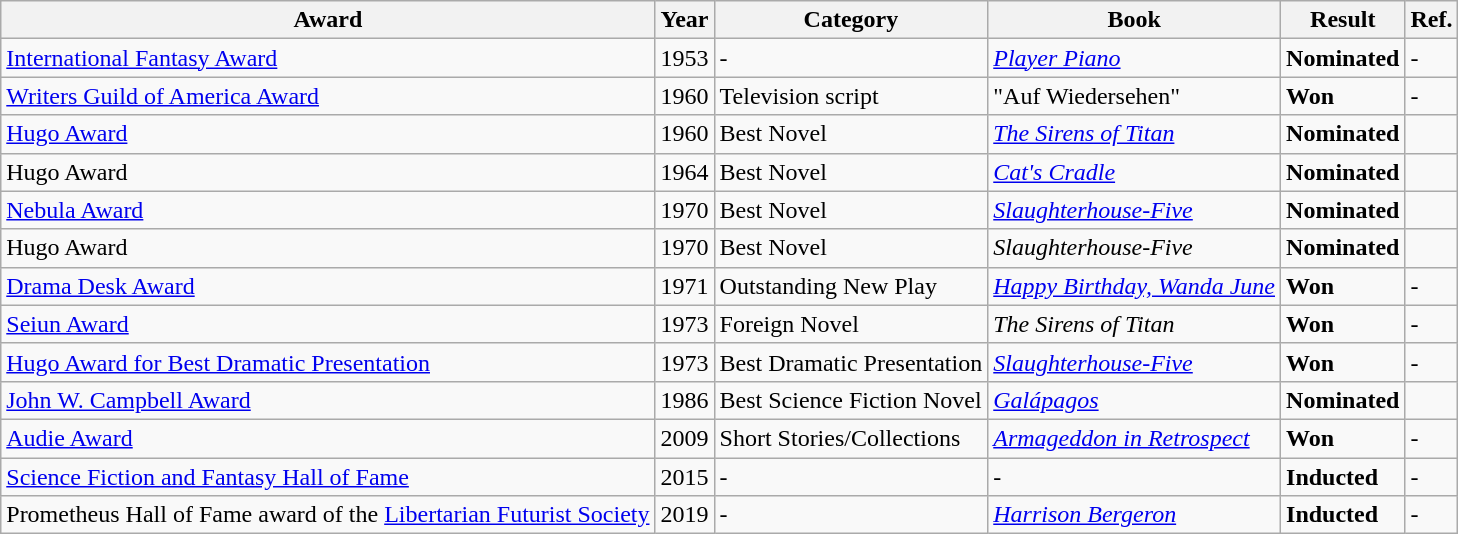<table class="wikitable">
<tr>
<th>Award</th>
<th>Year</th>
<th>Category</th>
<th>Book</th>
<th>Result</th>
<th>Ref.</th>
</tr>
<tr>
<td><a href='#'>International Fantasy Award</a></td>
<td>1953</td>
<td>-</td>
<td><em><a href='#'>Player Piano</a></em></td>
<td><strong>Nominated</strong></td>
<td>-</td>
</tr>
<tr>
<td><a href='#'>Writers Guild of America Award</a></td>
<td>1960</td>
<td>Television script</td>
<td>"Auf Wiedersehen"</td>
<td><strong>Won</strong></td>
<td>-</td>
</tr>
<tr>
<td><a href='#'>Hugo Award</a></td>
<td>1960</td>
<td>Best Novel</td>
<td><em><a href='#'>The Sirens of Titan</a></em></td>
<td><strong>Nominated</strong></td>
<td></td>
</tr>
<tr>
<td>Hugo Award</td>
<td>1964</td>
<td>Best Novel</td>
<td><em><a href='#'>Cat's Cradle</a></em></td>
<td><strong>Nominated</strong></td>
<td></td>
</tr>
<tr>
<td><a href='#'>Nebula Award</a></td>
<td>1970</td>
<td>Best Novel</td>
<td><em><a href='#'>Slaughterhouse-Five</a></em></td>
<td><strong>Nominated</strong></td>
<td></td>
</tr>
<tr>
<td>Hugo Award</td>
<td>1970</td>
<td>Best Novel</td>
<td><em>Slaughterhouse-Five</em></td>
<td><strong>Nominated</strong></td>
<td></td>
</tr>
<tr>
<td><a href='#'>Drama Desk Award</a></td>
<td>1971</td>
<td>Outstanding New Play</td>
<td><em><a href='#'>Happy Birthday, Wanda June</a></em></td>
<td><strong>Won</strong></td>
<td>-</td>
</tr>
<tr>
<td><a href='#'>Seiun Award</a></td>
<td>1973</td>
<td>Foreign Novel</td>
<td><em>The Sirens of Titan</em></td>
<td><strong>Won</strong></td>
<td>-</td>
</tr>
<tr>
<td><a href='#'>Hugo Award for Best Dramatic Presentation</a></td>
<td>1973</td>
<td>Best Dramatic Presentation</td>
<td><em><a href='#'>Slaughterhouse-Five</a></em></td>
<td><strong>Won</strong></td>
<td>-</td>
</tr>
<tr>
<td><a href='#'>John W. Campbell Award</a></td>
<td>1986</td>
<td>Best Science Fiction Novel</td>
<td><em><a href='#'>Galápagos</a></em></td>
<td><strong>Nominated</strong></td>
<td></td>
</tr>
<tr>
<td><a href='#'>Audie Award</a></td>
<td>2009</td>
<td>Short Stories/Collections</td>
<td><em><a href='#'>Armageddon in Retrospect</a></em></td>
<td><strong>Won</strong></td>
<td>-</td>
</tr>
<tr>
<td><a href='#'>Science Fiction and Fantasy Hall of Fame</a></td>
<td>2015</td>
<td>-</td>
<td>-</td>
<td><strong>Inducted</strong></td>
<td>-</td>
</tr>
<tr>
<td>Prometheus Hall of Fame award of the <a href='#'>Libertarian Futurist Society</a></td>
<td>2019</td>
<td>-</td>
<td><em><a href='#'>Harrison Bergeron</a></em></td>
<td><strong>Inducted</strong></td>
<td>-</td>
</tr>
</table>
